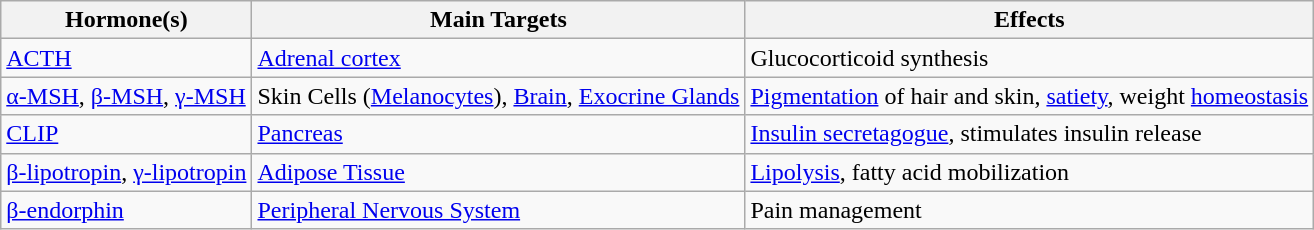<table class="wikitable">
<tr>
<th>Hormone(s)</th>
<th>Main Targets</th>
<th>Effects</th>
</tr>
<tr>
<td><a href='#'>ACTH</a></td>
<td><a href='#'>Adrenal cortex</a></td>
<td>Glucocorticoid synthesis</td>
</tr>
<tr>
<td><a href='#'>α-MSH</a>, <a href='#'>β-MSH</a>, <a href='#'>γ-MSH</a></td>
<td>Skin Cells (<a href='#'>Melanocytes</a>), <a href='#'>Brain</a>, <a href='#'>Exocrine Glands</a></td>
<td><a href='#'>Pigmentation</a> of hair and skin, <a href='#'>satiety</a>, weight <a href='#'>homeostasis</a></td>
</tr>
<tr>
<td><a href='#'>CLIP</a></td>
<td><a href='#'>Pancreas</a></td>
<td><a href='#'>Insulin secretagogue</a>, stimulates insulin release</td>
</tr>
<tr>
<td><a href='#'>β-lipotropin</a>, <a href='#'>γ-lipotropin</a></td>
<td><a href='#'>Adipose Tissue</a></td>
<td><a href='#'>Lipolysis</a>, fatty acid mobilization</td>
</tr>
<tr>
<td><a href='#'>β-endorphin</a></td>
<td><a href='#'>Peripheral Nervous System</a></td>
<td>Pain management</td>
</tr>
</table>
